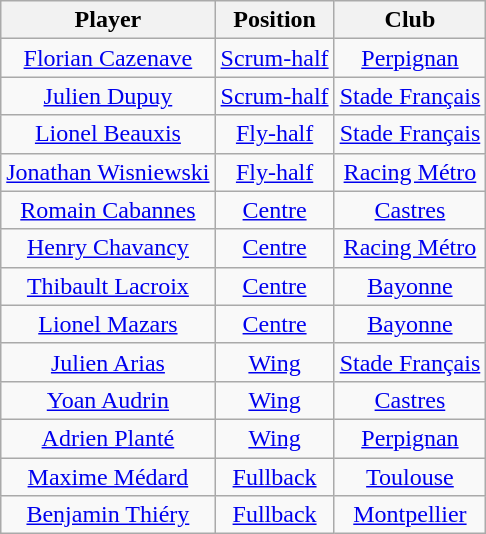<table class="wikitable" style="text-align:center">
<tr>
<th>Player</th>
<th>Position</th>
<th>Club</th>
</tr>
<tr>
<td><a href='#'>Florian Cazenave</a></td>
<td><a href='#'>Scrum-half</a></td>
<td><a href='#'>Perpignan</a></td>
</tr>
<tr>
<td><a href='#'>Julien Dupuy</a></td>
<td><a href='#'>Scrum-half</a></td>
<td><a href='#'>Stade Français</a></td>
</tr>
<tr>
<td><a href='#'>Lionel Beauxis</a></td>
<td><a href='#'>Fly-half</a></td>
<td><a href='#'>Stade Français</a></td>
</tr>
<tr>
<td><a href='#'>Jonathan Wisniewski</a></td>
<td><a href='#'>Fly-half</a></td>
<td><a href='#'>Racing Métro</a></td>
</tr>
<tr>
<td><a href='#'>Romain Cabannes</a></td>
<td><a href='#'>Centre</a></td>
<td><a href='#'>Castres</a></td>
</tr>
<tr>
<td><a href='#'>Henry Chavancy</a></td>
<td><a href='#'>Centre</a></td>
<td><a href='#'>Racing Métro</a></td>
</tr>
<tr>
<td><a href='#'>Thibault Lacroix</a></td>
<td><a href='#'>Centre</a></td>
<td><a href='#'>Bayonne</a></td>
</tr>
<tr>
<td><a href='#'>Lionel Mazars</a></td>
<td><a href='#'>Centre</a></td>
<td><a href='#'>Bayonne</a></td>
</tr>
<tr>
<td><a href='#'>Julien Arias</a></td>
<td><a href='#'>Wing</a></td>
<td><a href='#'>Stade Français</a></td>
</tr>
<tr>
<td><a href='#'>Yoan Audrin</a></td>
<td><a href='#'>Wing</a></td>
<td><a href='#'>Castres</a></td>
</tr>
<tr>
<td><a href='#'>Adrien Planté</a></td>
<td><a href='#'>Wing</a></td>
<td><a href='#'>Perpignan</a></td>
</tr>
<tr>
<td><a href='#'>Maxime Médard</a></td>
<td><a href='#'>Fullback</a></td>
<td><a href='#'>Toulouse</a></td>
</tr>
<tr>
<td><a href='#'>Benjamin Thiéry</a></td>
<td><a href='#'>Fullback</a></td>
<td><a href='#'>Montpellier</a></td>
</tr>
</table>
